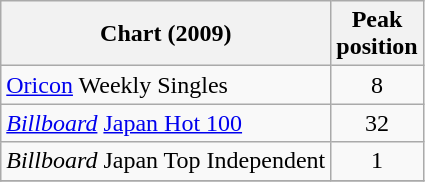<table class="wikitable sortable">
<tr>
<th>Chart (2009)</th>
<th>Peak<br>position</th>
</tr>
<tr>
<td><a href='#'>Oricon</a> Weekly Singles</td>
<td align="center">8</td>
</tr>
<tr>
<td><em><a href='#'>Billboard</a></em> <a href='#'>Japan Hot 100</a></td>
<td align="center">32</td>
</tr>
<tr>
<td><em>Billboard</em> Japan Top Independent</td>
<td align="center">1</td>
</tr>
<tr>
</tr>
</table>
